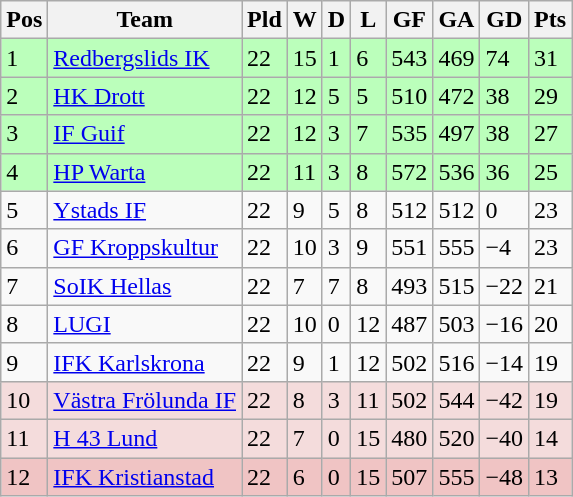<table class="wikitable">
<tr>
<th><span>Pos</span></th>
<th>Team</th>
<th><span>Pld</span></th>
<th><span>W</span></th>
<th><span>D</span></th>
<th><span>L</span></th>
<th><span>GF</span></th>
<th><span>GA</span></th>
<th><span>GD</span></th>
<th><span>Pts</span></th>
</tr>
<tr style="background:#bbffbb">
<td>1</td>
<td><a href='#'>Redbergslids IK</a></td>
<td>22</td>
<td>15</td>
<td>1</td>
<td>6</td>
<td>543</td>
<td>469</td>
<td>74</td>
<td>31</td>
</tr>
<tr style="background:#bbffbb">
<td>2</td>
<td><a href='#'>HK Drott</a></td>
<td>22</td>
<td>12</td>
<td>5</td>
<td>5</td>
<td>510</td>
<td>472</td>
<td>38</td>
<td>29</td>
</tr>
<tr style="background:#bbffbb">
<td>3</td>
<td><a href='#'>IF Guif</a></td>
<td>22</td>
<td>12</td>
<td>3</td>
<td>7</td>
<td>535</td>
<td>497</td>
<td>38</td>
<td>27</td>
</tr>
<tr style="background:#bbffbb">
<td>4</td>
<td><a href='#'>HP Warta</a></td>
<td>22</td>
<td>11</td>
<td>3</td>
<td>8</td>
<td>572</td>
<td>536</td>
<td>36</td>
<td>25</td>
</tr>
<tr>
<td>5</td>
<td><a href='#'>Ystads IF</a></td>
<td>22</td>
<td>9</td>
<td>5</td>
<td>8</td>
<td>512</td>
<td>512</td>
<td>0</td>
<td>23</td>
</tr>
<tr>
<td>6</td>
<td><a href='#'>GF Kroppskultur</a></td>
<td>22</td>
<td>10</td>
<td>3</td>
<td>9</td>
<td>551</td>
<td>555</td>
<td>−4</td>
<td>23</td>
</tr>
<tr>
<td>7</td>
<td><a href='#'>SoIK Hellas</a></td>
<td>22</td>
<td>7</td>
<td>7</td>
<td>8</td>
<td>493</td>
<td>515</td>
<td>−22</td>
<td>21</td>
</tr>
<tr>
<td>8</td>
<td><a href='#'>LUGI</a></td>
<td>22</td>
<td>10</td>
<td>0</td>
<td>12</td>
<td>487</td>
<td>503</td>
<td>−16</td>
<td>20</td>
</tr>
<tr>
<td>9</td>
<td><a href='#'>IFK Karlskrona</a></td>
<td>22</td>
<td>9</td>
<td>1</td>
<td>12</td>
<td>502</td>
<td>516</td>
<td>−14</td>
<td>19</td>
</tr>
<tr align="left" style="background:#f4dcdc;">
<td>10</td>
<td><a href='#'>Västra Frölunda IF</a></td>
<td>22</td>
<td>8</td>
<td>3</td>
<td>11</td>
<td>502</td>
<td>544</td>
<td>−42</td>
<td>19</td>
</tr>
<tr align="left" style="background:#f4dcdc;">
<td>11</td>
<td><a href='#'>H 43 Lund</a></td>
<td>22</td>
<td>7</td>
<td>0</td>
<td>15</td>
<td>480</td>
<td>520</td>
<td>−40</td>
<td>14</td>
</tr>
<tr align="left" style="background:#f0c4c4;">
<td>12</td>
<td><a href='#'>IFK Kristianstad</a></td>
<td>22</td>
<td>6</td>
<td>0</td>
<td>15</td>
<td>507</td>
<td>555</td>
<td>−48</td>
<td>13</td>
</tr>
</table>
